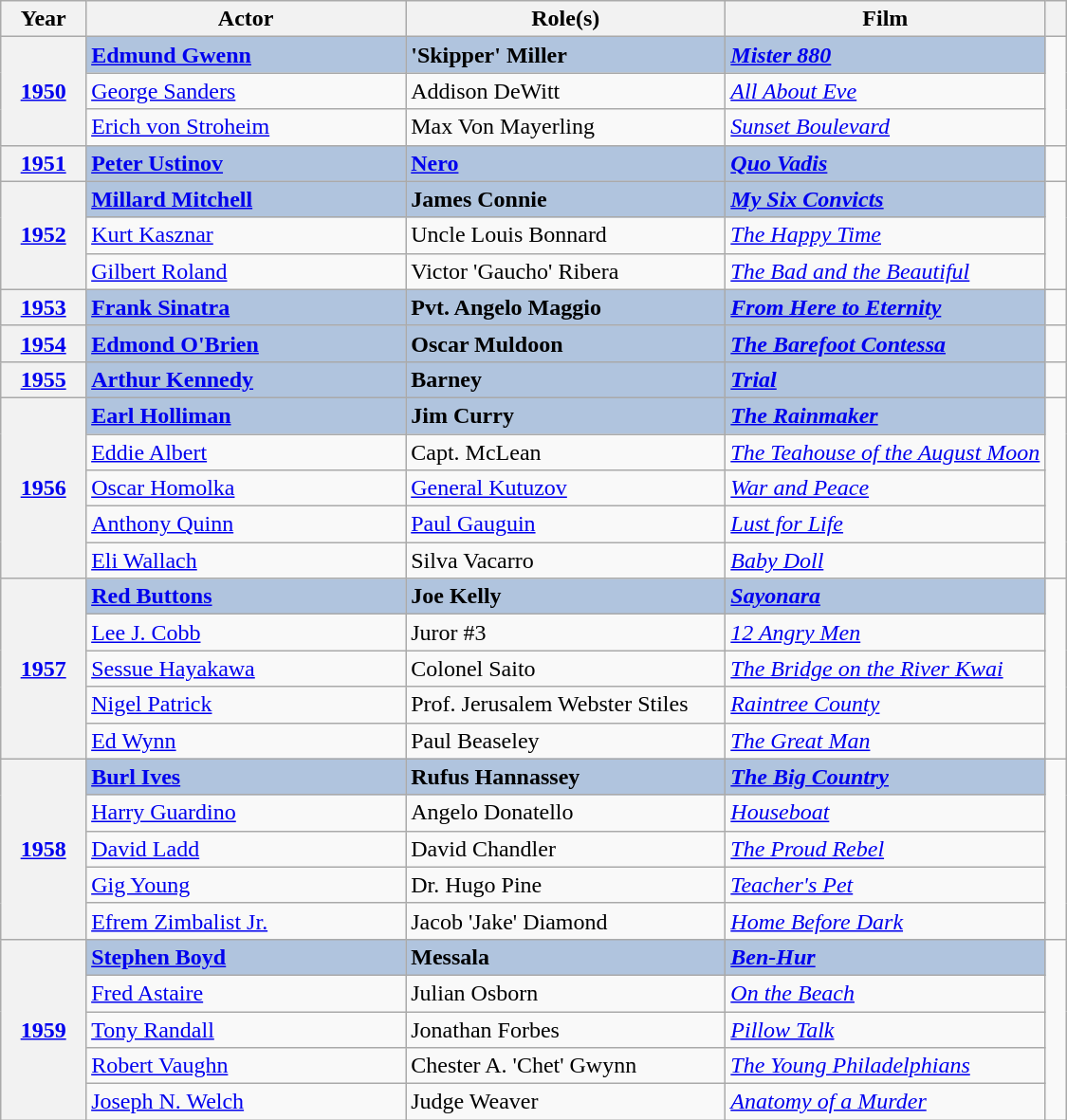<table class="wikitable sortable">
<tr>
<th scope="col" style="width:8%;">Year</th>
<th scope="col" style="width:30%;">Actor</th>
<th scope="col" style="width:30%;">Role(s)</th>
<th scope="col" style="width:30%;">Film</th>
<th scope="col" style="width:2%;" class="unsortable"></th>
</tr>
<tr>
<th rowspan="3" style="text-align:center;"><a href='#'>1950</a></th>
<td style="background:#B0C4DE;"><strong><a href='#'>Edmund Gwenn</a> </strong></td>
<td style="background:#B0C4DE;"><strong>'Skipper' Miller</strong></td>
<td style="background:#B0C4DE;"><strong><em><a href='#'>Mister 880</a></em></strong></td>
<td rowspan=3></td>
</tr>
<tr>
<td><a href='#'>George Sanders</a></td>
<td>Addison DeWitt</td>
<td><em><a href='#'>All About Eve</a></em></td>
</tr>
<tr>
<td><a href='#'>Erich von Stroheim</a></td>
<td>Max Von Mayerling</td>
<td><em><a href='#'>Sunset Boulevard</a></em></td>
</tr>
<tr>
<th style="text-align:center;"><a href='#'>1951</a></th>
<td style="background:#B0C4DE;"><strong><a href='#'>Peter Ustinov</a> </strong></td>
<td style="background:#B0C4DE;"><strong><a href='#'>Nero</a></strong></td>
<td style="background:#B0C4DE;"><strong><em><a href='#'>Quo Vadis</a></em></strong></td>
<td></td>
</tr>
<tr>
<th rowspan="3" style="text-align:center;"><a href='#'>1952</a></th>
<td style="background:#B0C4DE;"><strong><a href='#'>Millard Mitchell</a></strong></td>
<td style="background:#B0C4DE;"><strong>James Connie</strong></td>
<td style="background:#B0C4DE;"><strong><em><a href='#'>My Six Convicts</a></em></strong></td>
<td rowspan=3></td>
</tr>
<tr>
<td><a href='#'>Kurt Kasznar</a></td>
<td>Uncle Louis Bonnard</td>
<td><em><a href='#'>The Happy Time</a></em></td>
</tr>
<tr>
<td><a href='#'>Gilbert Roland</a></td>
<td>Victor 'Gaucho' Ribera</td>
<td><em><a href='#'>The Bad and the Beautiful</a></em></td>
</tr>
<tr>
<th style="text-align:center;"><a href='#'>1953</a></th>
<td style="background:#B0C4DE;"><strong><a href='#'>Frank Sinatra</a> </strong></td>
<td style="background:#B0C4DE;"><strong>Pvt. Angelo Maggio</strong></td>
<td style="background:#B0C4DE;"><strong><em><a href='#'>From Here to Eternity</a></em></strong></td>
<td></td>
</tr>
<tr>
<th style="text-align:center;"><a href='#'>1954</a></th>
<td style="background:#B0C4DE;"><strong><a href='#'>Edmond O'Brien</a> </strong></td>
<td style="background:#B0C4DE;"><strong>Oscar Muldoon</strong></td>
<td style="background:#B0C4DE;"><strong><em><a href='#'>The Barefoot Contessa</a></em></strong></td>
<td></td>
</tr>
<tr>
<th style="text-align:center;"><a href='#'>1955</a></th>
<td style="background:#B0C4DE;"><strong><a href='#'>Arthur Kennedy</a> </strong></td>
<td style="background:#B0C4DE;"><strong>Barney</strong></td>
<td style="background:#B0C4DE;"><strong><em><a href='#'>Trial</a></em></strong></td>
<td></td>
</tr>
<tr>
<th rowspan="5" style="text-align:center;"><a href='#'>1956</a></th>
<td style="background:#B0C4DE;"><strong><a href='#'>Earl Holliman</a></strong></td>
<td style="background:#B0C4DE;"><strong>Jim Curry</strong></td>
<td style="background:#B0C4DE;"><strong><em><a href='#'>The Rainmaker</a></em></strong></td>
<td rowspan=5></td>
</tr>
<tr>
<td><a href='#'>Eddie Albert</a></td>
<td>Capt. McLean</td>
<td><em><a href='#'>The Teahouse of the August Moon</a></em></td>
</tr>
<tr>
<td><a href='#'>Oscar Homolka</a></td>
<td><a href='#'>General Kutuzov</a></td>
<td><em><a href='#'>War and Peace</a></em></td>
</tr>
<tr>
<td><a href='#'>Anthony Quinn</a></td>
<td><a href='#'>Paul Gauguin</a></td>
<td><em><a href='#'>Lust for Life</a></em></td>
</tr>
<tr>
<td><a href='#'>Eli Wallach</a></td>
<td>Silva Vacarro</td>
<td><em><a href='#'>Baby Doll</a></em></td>
</tr>
<tr>
<th rowspan="5" style="text-align:center;"><a href='#'>1957</a></th>
<td style="background:#B0C4DE;"><strong><a href='#'>Red Buttons</a> </strong></td>
<td style="background:#B0C4DE;"><strong>Joe Kelly</strong></td>
<td style="background:#B0C4DE;"><strong><em><a href='#'>Sayonara</a></em></strong></td>
<td rowspan=5></td>
</tr>
<tr>
<td><a href='#'>Lee J. Cobb</a></td>
<td>Juror #3</td>
<td><em><a href='#'>12 Angry Men</a></em></td>
</tr>
<tr>
<td><a href='#'>Sessue Hayakawa</a></td>
<td>Colonel Saito</td>
<td><em><a href='#'>The Bridge on the River Kwai</a></em></td>
</tr>
<tr>
<td><a href='#'>Nigel Patrick</a></td>
<td>Prof. Jerusalem Webster Stiles</td>
<td><em><a href='#'>Raintree County</a></em></td>
</tr>
<tr>
<td><a href='#'>Ed Wynn</a></td>
<td>Paul Beaseley</td>
<td><em><a href='#'>The Great Man</a></em></td>
</tr>
<tr>
<th rowspan="5" style="text-align:center;"><a href='#'>1958</a></th>
<td style="background:#B0C4DE;"><strong><a href='#'>Burl Ives</a> </strong></td>
<td style="background:#B0C4DE;"><strong>Rufus Hannassey</strong></td>
<td style="background:#B0C4DE;"><strong><em><a href='#'>The Big Country</a></em></strong></td>
<td rowspan=5></td>
</tr>
<tr>
<td><a href='#'>Harry Guardino</a></td>
<td>Angelo Donatello</td>
<td><em><a href='#'>Houseboat</a></em></td>
</tr>
<tr>
<td><a href='#'>David Ladd</a></td>
<td>David Chandler</td>
<td><em><a href='#'>The Proud Rebel</a></em></td>
</tr>
<tr>
<td><a href='#'>Gig Young</a></td>
<td>Dr. Hugo Pine</td>
<td><em><a href='#'>Teacher's Pet</a></em></td>
</tr>
<tr>
<td><a href='#'>Efrem Zimbalist Jr.</a></td>
<td>Jacob 'Jake' Diamond</td>
<td><em><a href='#'>Home Before Dark</a></em></td>
</tr>
<tr>
<th rowspan="5" style="text-align:center;"><a href='#'>1959</a></th>
<td style="background:#B0C4DE;"><strong><a href='#'>Stephen Boyd</a></strong></td>
<td style="background:#B0C4DE;"><strong>Messala</strong></td>
<td style="background:#B0C4DE;"><strong><em><a href='#'>Ben-Hur</a></em></strong></td>
<td rowspan=5></td>
</tr>
<tr>
<td><a href='#'>Fred Astaire</a></td>
<td>Julian Osborn</td>
<td><em><a href='#'>On the Beach</a></em></td>
</tr>
<tr>
<td><a href='#'>Tony Randall</a></td>
<td>Jonathan Forbes</td>
<td><em><a href='#'>Pillow Talk</a></em></td>
</tr>
<tr>
<td><a href='#'>Robert Vaughn</a></td>
<td>Chester A. 'Chet' Gwynn</td>
<td><em><a href='#'>The Young Philadelphians</a></em></td>
</tr>
<tr>
<td><a href='#'>Joseph N. Welch</a></td>
<td>Judge Weaver</td>
<td><em><a href='#'>Anatomy of a Murder</a></em></td>
</tr>
</table>
